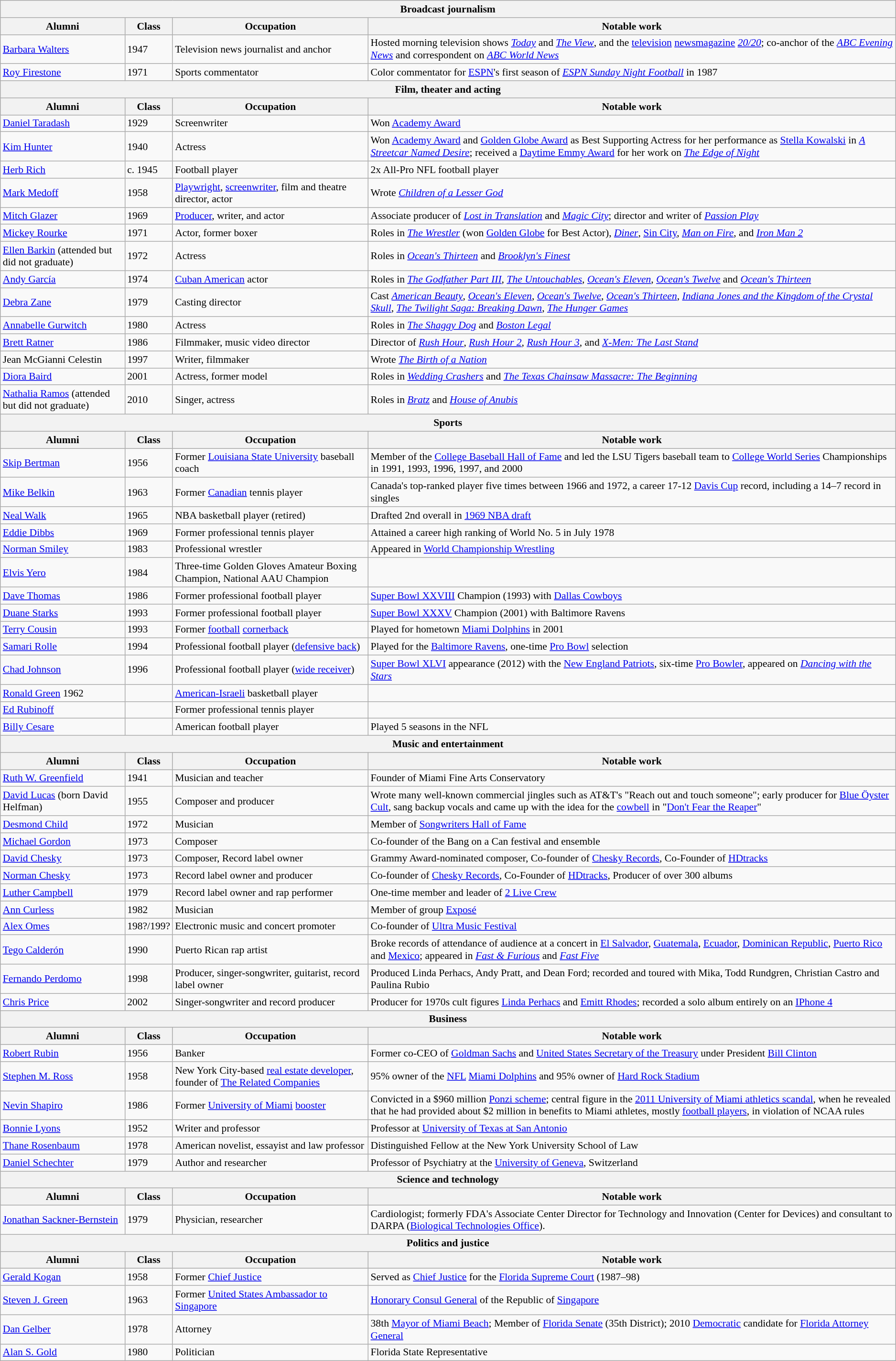<table class="wikitable" style="font-size:90%">
<tr style="text-align:center;">
<th colspan=4>Broadcast journalism</th>
</tr>
<tr style="text-align:center;">
<th>Alumni</th>
<th>Class</th>
<th>Occupation</th>
<th>Notable work</th>
</tr>
<tr>
<td><a href='#'>Barbara Walters</a></td>
<td>1947</td>
<td>Television news journalist and anchor</td>
<td>Hosted morning television shows <em><a href='#'>Today</a></em> and <em><a href='#'>The View</a></em>, and the <a href='#'>television</a> <a href='#'>newsmagazine</a> <em><a href='#'>20/20</a></em>; co-anchor of the <em><a href='#'>ABC Evening News</a></em> and correspondent on <em><a href='#'>ABC World News</a></em></td>
</tr>
<tr>
<td><a href='#'>Roy Firestone</a></td>
<td>1971</td>
<td>Sports commentator</td>
<td>Color commentator for <a href='#'>ESPN</a>'s first season of <em><a href='#'>ESPN Sunday Night Football</a></em> in 1987</td>
</tr>
<tr>
<th colspan="4">Film, theater and acting</th>
</tr>
<tr style="background:#ccc; text-align:center;">
<th>Alumni</th>
<th>Class</th>
<th>Occupation</th>
<th>Notable work</th>
</tr>
<tr>
<td><a href='#'>Daniel Taradash</a></td>
<td>1929</td>
<td>Screenwriter</td>
<td>Won <a href='#'>Academy Award</a></td>
</tr>
<tr>
<td><a href='#'>Kim Hunter</a></td>
<td>1940</td>
<td>Actress</td>
<td>Won <a href='#'>Academy Award</a> and <a href='#'>Golden Globe Award</a> as Best Supporting Actress for her performance as <a href='#'>Stella Kowalski</a> in <em><a href='#'>A Streetcar Named Desire</a></em>; received a <a href='#'>Daytime Emmy Award</a> for her work on <em><a href='#'>The Edge of Night</a></em></td>
</tr>
<tr>
<td><a href='#'>Herb Rich</a></td>
<td>c. 1945</td>
<td>Football player</td>
<td>2x All-Pro NFL football player</td>
</tr>
<tr>
<td><a href='#'>Mark Medoff</a></td>
<td>1958</td>
<td><a href='#'>Playwright</a>, <a href='#'>screenwriter</a>, film and theatre director, actor</td>
<td>Wrote <em><a href='#'>Children of a Lesser God</a></em></td>
</tr>
<tr>
<td><a href='#'>Mitch Glazer</a></td>
<td>1969</td>
<td><a href='#'>Producer</a>, writer, and actor</td>
<td>Associate producer of <em><a href='#'>Lost in Translation</a></em> and <em><a href='#'>Magic City</a></em>; director and writer of <em><a href='#'>Passion Play</a></em></td>
</tr>
<tr>
<td><a href='#'>Mickey Rourke</a></td>
<td>1971</td>
<td>Actor, former boxer</td>
<td>Roles in <em><a href='#'>The Wrestler</a></em> (won <a href='#'>Golden Globe</a> for Best Actor), <em><a href='#'>Diner</a></em>, <a href='#'>Sin City</a>, <em><a href='#'>Man on Fire</a></em>, and <em><a href='#'>Iron Man 2</a></em></td>
</tr>
<tr>
<td><a href='#'>Ellen Barkin</a> (attended but did not graduate)</td>
<td>1972</td>
<td>Actress</td>
<td>Roles in <em><a href='#'>Ocean's Thirteen</a></em> and <em><a href='#'>Brooklyn's Finest</a></em></td>
</tr>
<tr>
<td><a href='#'>Andy García</a></td>
<td>1974</td>
<td><a href='#'>Cuban American</a> actor</td>
<td>Roles in <em><a href='#'>The Godfather Part III</a></em>, <em><a href='#'>The Untouchables</a></em>, <em><a href='#'>Ocean's Eleven</a></em>, <em><a href='#'>Ocean's Twelve</a></em> and <em><a href='#'>Ocean's Thirteen</a></em></td>
</tr>
<tr>
<td><a href='#'>Debra Zane</a></td>
<td>1979</td>
<td>Casting director</td>
<td>Cast <em><a href='#'>American Beauty</a></em>, <em><a href='#'>Ocean's Eleven</a></em>, <em><a href='#'>Ocean's Twelve</a></em>, <em><a href='#'>Ocean's Thirteen</a></em>, <em><a href='#'>Indiana Jones and the Kingdom of the Crystal Skull</a></em>, <em><a href='#'>The Twilight Saga: Breaking Dawn</a></em>, <em><a href='#'>The Hunger Games</a></em></td>
</tr>
<tr>
<td><a href='#'>Annabelle Gurwitch</a></td>
<td>1980</td>
<td>Actress</td>
<td>Roles in <em><a href='#'>The Shaggy Dog</a></em> and <em><a href='#'>Boston Legal</a></em></td>
</tr>
<tr>
<td><a href='#'>Brett Ratner</a></td>
<td>1986</td>
<td>Filmmaker, music video director</td>
<td>Director of <em><a href='#'>Rush Hour</a></em>, <em><a href='#'>Rush Hour 2</a></em>, <em><a href='#'>Rush Hour 3</a></em>, and <em><a href='#'>X-Men: The Last Stand</a></em></td>
</tr>
<tr>
<td>Jean McGianni Celestin</td>
<td>1997</td>
<td>Writer, filmmaker</td>
<td>Wrote <em><a href='#'>The Birth of a Nation</a></em></td>
</tr>
<tr>
<td><a href='#'>Diora Baird</a></td>
<td>2001</td>
<td>Actress, former model</td>
<td>Roles in <em><a href='#'>Wedding Crashers</a></em> and <em><a href='#'>The Texas Chainsaw Massacre: The Beginning</a></em></td>
</tr>
<tr>
<td><a href='#'>Nathalia Ramos</a> (attended but did not graduate)</td>
<td>2010</td>
<td>Singer, actress</td>
<td>Roles in <em><a href='#'>Bratz</a></em> and <em><a href='#'>House of Anubis</a></em></td>
</tr>
<tr>
<th colspan="4">Sports</th>
</tr>
<tr style="background:#ccc; text-align:center;">
<th>Alumni</th>
<th>Class</th>
<th>Occupation</th>
<th>Notable work</th>
</tr>
<tr>
<td><a href='#'>Skip Bertman</a></td>
<td>1956</td>
<td>Former <a href='#'>Louisiana State University</a> baseball coach</td>
<td>Member of the <a href='#'>College Baseball Hall of Fame</a> and led the LSU Tigers baseball team to <a href='#'>College World Series</a> Championships in 1991, 1993, 1996, 1997, and 2000</td>
</tr>
<tr>
<td><a href='#'>Mike Belkin</a></td>
<td>1963</td>
<td>Former <a href='#'>Canadian</a> tennis player</td>
<td>Canada's top-ranked player five times between 1966 and 1972, a career 17-12 <a href='#'>Davis Cup</a> record, including a 14–7 record in singles</td>
</tr>
<tr>
<td><a href='#'>Neal Walk</a></td>
<td>1965</td>
<td>NBA basketball player (retired)</td>
<td>Drafted 2nd overall in <a href='#'>1969 NBA draft</a></td>
</tr>
<tr>
<td><a href='#'>Eddie Dibbs</a></td>
<td>1969</td>
<td>Former professional tennis player</td>
<td>Attained a career high ranking of World No. 5 in July 1978</td>
</tr>
<tr>
<td><a href='#'>Norman Smiley</a></td>
<td>1983</td>
<td>Professional wrestler</td>
<td>Appeared in <a href='#'>World Championship Wrestling</a></td>
</tr>
<tr>
<td><a href='#'>Elvis Yero</a></td>
<td>1984</td>
<td>Three-time Golden Gloves Amateur Boxing Champion, National AAU Champion</td>
</tr>
<tr>
<td><a href='#'>Dave Thomas</a></td>
<td>1986</td>
<td>Former professional football player</td>
<td><a href='#'>Super Bowl XXVIII</a> Champion (1993) with <a href='#'>Dallas Cowboys</a></td>
</tr>
<tr>
<td><a href='#'>Duane Starks</a></td>
<td>1993</td>
<td>Former professional football player</td>
<td><a href='#'>Super Bowl XXXV</a> Champion (2001) with Baltimore Ravens</td>
</tr>
<tr>
<td><a href='#'>Terry Cousin</a></td>
<td>1993</td>
<td>Former <a href='#'>football</a> <a href='#'>cornerback</a></td>
<td>Played for hometown <a href='#'>Miami Dolphins</a> in 2001</td>
</tr>
<tr>
<td><a href='#'>Samari Rolle</a></td>
<td>1994</td>
<td>Professional football player (<a href='#'>defensive back</a>)</td>
<td>Played for the <a href='#'>Baltimore Ravens</a>, one-time <a href='#'>Pro Bowl</a> selection</td>
</tr>
<tr>
<td><a href='#'>Chad Johnson</a></td>
<td>1996</td>
<td>Professional football player (<a href='#'>wide receiver</a>)</td>
<td><a href='#'>Super Bowl XLVI</a> appearance (2012) with the <a href='#'>New England Patriots</a>, six-time <a href='#'>Pro Bowler</a>, appeared on <em><a href='#'>Dancing with the Stars</a></em></td>
</tr>
<tr>
<td><a href='#'>Ronald Green</a> 1962</td>
<td></td>
<td><a href='#'>American-Israeli</a> basketball player</td>
</tr>
<tr>
<td><a href='#'>Ed Rubinoff</a></td>
<td></td>
<td>Former professional tennis player</td>
<td></td>
</tr>
<tr>
<td><a href='#'>Billy Cesare</a></td>
<td></td>
<td>American football player</td>
<td>Played 5 seasons in the NFL</td>
</tr>
<tr>
<th colspan="4">Music and entertainment</th>
</tr>
<tr style="background:#ccc; text-align:center;">
<th>Alumni</th>
<th>Class</th>
<th>Occupation</th>
<th>Notable work</th>
</tr>
<tr>
<td><a href='#'>Ruth W. Greenfield</a></td>
<td>1941</td>
<td>Musician and teacher</td>
<td>Founder of Miami Fine Arts Conservatory</td>
</tr>
<tr>
<td><a href='#'>David Lucas</a> (born David Helfman)</td>
<td>1955</td>
<td>Composer and producer</td>
<td>Wrote many well-known commercial jingles such as AT&T's "Reach out and touch someone"; early producer for <a href='#'>Blue Öyster Cult</a>, sang backup vocals and came up with the idea for the <a href='#'>cowbell</a> in "<a href='#'>Don't Fear the Reaper</a>"</td>
</tr>
<tr>
<td><a href='#'>Desmond Child</a></td>
<td>1972</td>
<td>Musician</td>
<td>Member of <a href='#'>Songwriters Hall of Fame</a></td>
</tr>
<tr>
<td><a href='#'>Michael Gordon</a></td>
<td>1973</td>
<td>Composer</td>
<td>Co-founder of the Bang on a Can festival and ensemble</td>
</tr>
<tr>
<td><a href='#'>David Chesky</a></td>
<td>1973</td>
<td>Composer, Record label owner</td>
<td>Grammy Award-nominated composer, Co-founder of <a href='#'>Chesky Records</a>, Co-Founder of <a href='#'>HDtracks</a></td>
</tr>
<tr>
<td><a href='#'>Norman Chesky</a></td>
<td>1973</td>
<td>Record label owner and producer</td>
<td>Co-founder of <a href='#'>Chesky Records</a>, Co-Founder of <a href='#'>HDtracks</a>, Producer of over 300 albums</td>
</tr>
<tr>
<td><a href='#'>Luther Campbell</a></td>
<td>1979</td>
<td>Record label owner and rap performer</td>
<td>One-time member and leader of <a href='#'>2 Live Crew</a></td>
</tr>
<tr>
<td><a href='#'>Ann Curless</a></td>
<td>1982</td>
<td>Musician</td>
<td>Member of group <a href='#'>Exposé</a></td>
</tr>
<tr>
<td><a href='#'>Alex Omes</a></td>
<td>198?/199?</td>
<td>Electronic music and concert promoter</td>
<td>Co-founder of <a href='#'>Ultra Music Festival</a></td>
</tr>
<tr>
<td><a href='#'>Tego Calderón</a></td>
<td>1990</td>
<td>Puerto Rican rap artist</td>
<td>Broke records of attendance of audience at a concert in <a href='#'>El Salvador</a>, <a href='#'>Guatemala</a>, <a href='#'>Ecuador</a>, <a href='#'>Dominican Republic</a>, <a href='#'>Puerto Rico</a> and <a href='#'>Mexico</a>; appeared in <em><a href='#'>Fast & Furious</a></em> and  <em><a href='#'>Fast Five</a></em></td>
</tr>
<tr>
<td><a href='#'>Fernando Perdomo</a></td>
<td>1998</td>
<td>Producer, singer-songwriter, guitarist, record label owner</td>
<td>Produced Linda Perhacs, Andy Pratt, and Dean Ford; recorded and toured with Mika, Todd Rundgren, Christian Castro and Paulina Rubio</td>
</tr>
<tr>
<td><a href='#'>Chris Price</a></td>
<td>2002</td>
<td>Singer-songwriter and record producer</td>
<td>Producer for 1970s cult figures <a href='#'>Linda Perhacs</a> and <a href='#'>Emitt Rhodes</a>; recorded a solo album entirely on an <a href='#'>IPhone 4</a></td>
</tr>
<tr>
<th colspan="4">Business</th>
</tr>
<tr style="background:#ccc; text-align:center;">
<th>Alumni</th>
<th>Class</th>
<th>Occupation</th>
<th>Notable work</th>
</tr>
<tr>
<td><a href='#'>Robert Rubin</a></td>
<td>1956</td>
<td>Banker</td>
<td>Former co-CEO of <a href='#'>Goldman Sachs</a> and <a href='#'>United States Secretary of the Treasury</a> under President <a href='#'>Bill Clinton</a></td>
</tr>
<tr>
<td><a href='#'>Stephen M. Ross</a></td>
<td>1958</td>
<td>New York City-based <a href='#'>real estate developer</a>, founder of <a href='#'>The Related Companies</a></td>
<td>95% owner of the <a href='#'>NFL</a> <a href='#'>Miami Dolphins</a> and 95% owner of <a href='#'>Hard Rock Stadium</a></td>
</tr>
<tr>
<td><a href='#'>Nevin Shapiro</a></td>
<td>1986</td>
<td>Former <a href='#'>University of Miami</a> <a href='#'>booster</a></td>
<td>Convicted in a $960 million <a href='#'>Ponzi scheme</a>; central figure in the <a href='#'>2011 University of Miami athletics scandal</a>, when he revealed that he had provided about $2 million in benefits to Miami athletes, mostly <a href='#'>football players</a>, in violation of NCAA rules</td>
</tr>
<tr>
<td><a href='#'>Bonnie Lyons</a></td>
<td>1952</td>
<td>Writer and professor</td>
<td>Professor at <a href='#'>University of Texas at San Antonio</a></td>
</tr>
<tr>
<td><a href='#'>Thane Rosenbaum</a></td>
<td>1978</td>
<td>American novelist, essayist and law professor</td>
<td>Distinguished Fellow at the New York University School of Law</td>
</tr>
<tr>
<td><a href='#'>Daniel Schechter</a></td>
<td>1979</td>
<td>Author and researcher</td>
<td>Professor of Psychiatry at the <a href='#'>University of Geneva</a>, Switzerland</td>
</tr>
<tr>
<th colspan="4">Science and technology</th>
</tr>
<tr style="background:#ccc; text-align:center;">
<th>Alumni</th>
<th>Class</th>
<th>Occupation</th>
<th>Notable work</th>
</tr>
<tr>
<td><a href='#'>Jonathan Sackner-Bernstein</a></td>
<td>1979</td>
<td>Physician, researcher</td>
<td>Cardiologist; formerly FDA's Associate Center Director for Technology and Innovation (Center for Devices) and consultant to DARPA (<a href='#'>Biological Technologies Office</a>).</td>
</tr>
<tr>
<th colspan="4">Politics and justice</th>
</tr>
<tr style="background:#ccc; text-align:center;">
<th>Alumni</th>
<th>Class</th>
<th>Occupation</th>
<th>Notable work</th>
</tr>
<tr>
<td><a href='#'>Gerald Kogan</a></td>
<td>1958</td>
<td>Former <a href='#'>Chief Justice</a></td>
<td>Served as <a href='#'>Chief Justice</a> for the <a href='#'>Florida Supreme Court</a> (1987–98)</td>
</tr>
<tr>
<td><a href='#'>Steven J. Green</a></td>
<td>1963</td>
<td>Former <a href='#'>United States Ambassador to Singapore</a></td>
<td><a href='#'>Honorary Consul General</a> of the Republic of <a href='#'>Singapore</a></td>
</tr>
<tr>
<td><a href='#'>Dan Gelber</a></td>
<td>1978</td>
<td>Attorney</td>
<td>38th <a href='#'>Mayor of Miami Beach</a>; Member of <a href='#'>Florida Senate</a> (35th District); 2010 <a href='#'>Democratic</a> candidate for <a href='#'>Florida Attorney General</a></td>
</tr>
<tr>
<td><a href='#'>Alan S. Gold</a></td>
<td>1980</td>
<td>Politician</td>
<td>Florida State Representative</td>
</tr>
</table>
